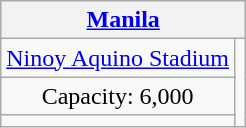<table class="wikitable" style="text-align:center">
<tr>
<th colspan=2><a href='#'>Manila</a></th>
</tr>
<tr>
<td><a href='#'>Ninoy Aquino Stadium</a></td>
<td rowspan=3></td>
</tr>
<tr>
<td>Capacity: 6,000</td>
</tr>
<tr>
<td></td>
</tr>
</table>
